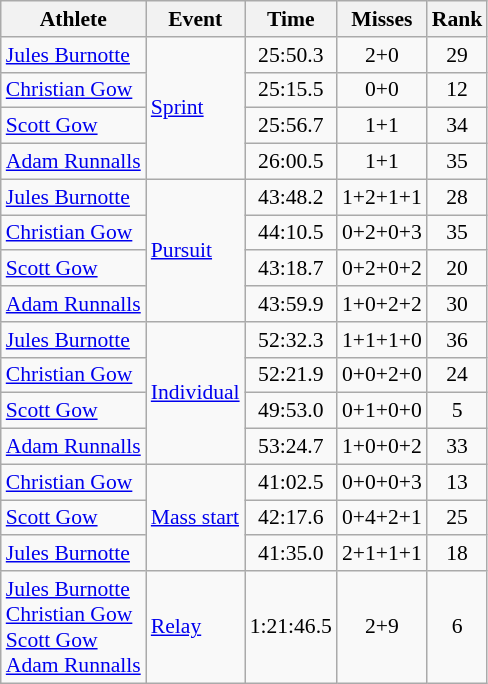<table class=wikitable style=font-size:90%;text-align:center>
<tr>
<th>Athlete</th>
<th>Event</th>
<th>Time</th>
<th>Misses</th>
<th>Rank</th>
</tr>
<tr>
<td align=left><a href='#'>Jules Burnotte</a></td>
<td align=left rowspan=4><a href='#'>Sprint</a></td>
<td>25:50.3</td>
<td>2+0</td>
<td>29</td>
</tr>
<tr>
<td align=left><a href='#'>Christian Gow</a></td>
<td>25:15.5</td>
<td>0+0</td>
<td>12</td>
</tr>
<tr>
<td align=left><a href='#'>Scott Gow</a></td>
<td>25:56.7</td>
<td>1+1</td>
<td>34</td>
</tr>
<tr>
<td align=left><a href='#'>Adam Runnalls</a></td>
<td>26:00.5</td>
<td>1+1</td>
<td>35</td>
</tr>
<tr>
<td align=left><a href='#'>Jules Burnotte</a></td>
<td align=left rowspan=4><a href='#'>Pursuit</a></td>
<td>43:48.2</td>
<td>1+2+1+1</td>
<td>28</td>
</tr>
<tr>
<td align=left><a href='#'>Christian Gow</a></td>
<td>44:10.5</td>
<td>0+2+0+3</td>
<td>35</td>
</tr>
<tr>
<td align=left><a href='#'>Scott Gow</a></td>
<td>43:18.7</td>
<td>0+2+0+2</td>
<td>20</td>
</tr>
<tr>
<td align=left><a href='#'>Adam Runnalls</a></td>
<td>43:59.9</td>
<td>1+0+2+2</td>
<td>30</td>
</tr>
<tr>
<td align=left><a href='#'>Jules Burnotte</a></td>
<td align=left rowspan=4><a href='#'>Individual</a></td>
<td>52:32.3</td>
<td>1+1+1+0</td>
<td>36</td>
</tr>
<tr>
<td align=left><a href='#'>Christian Gow</a></td>
<td>52:21.9</td>
<td>0+0+2+0</td>
<td>24</td>
</tr>
<tr>
<td align=left><a href='#'>Scott Gow</a></td>
<td>49:53.0</td>
<td>0+1+0+0</td>
<td>5</td>
</tr>
<tr>
<td align=left><a href='#'>Adam Runnalls</a></td>
<td>53:24.7</td>
<td>1+0+0+2</td>
<td>33</td>
</tr>
<tr>
<td align=left><a href='#'>Christian Gow</a></td>
<td align=left rowspan=3><a href='#'>Mass start</a></td>
<td>41:02.5</td>
<td>0+0+0+3</td>
<td>13</td>
</tr>
<tr>
<td align=left><a href='#'>Scott Gow</a></td>
<td>42:17.6</td>
<td>0+4+2+1</td>
<td>25</td>
</tr>
<tr>
<td align=left><a href='#'>Jules Burnotte</a></td>
<td>41:35.0</td>
<td>2+1+1+1</td>
<td>18</td>
</tr>
<tr>
<td align=left><a href='#'>Jules Burnotte</a><br><a href='#'>Christian Gow</a><br><a href='#'>Scott Gow</a><br><a href='#'>Adam Runnalls</a></td>
<td align=left><a href='#'>Relay</a></td>
<td>1:21:46.5</td>
<td>2+9</td>
<td>6</td>
</tr>
</table>
